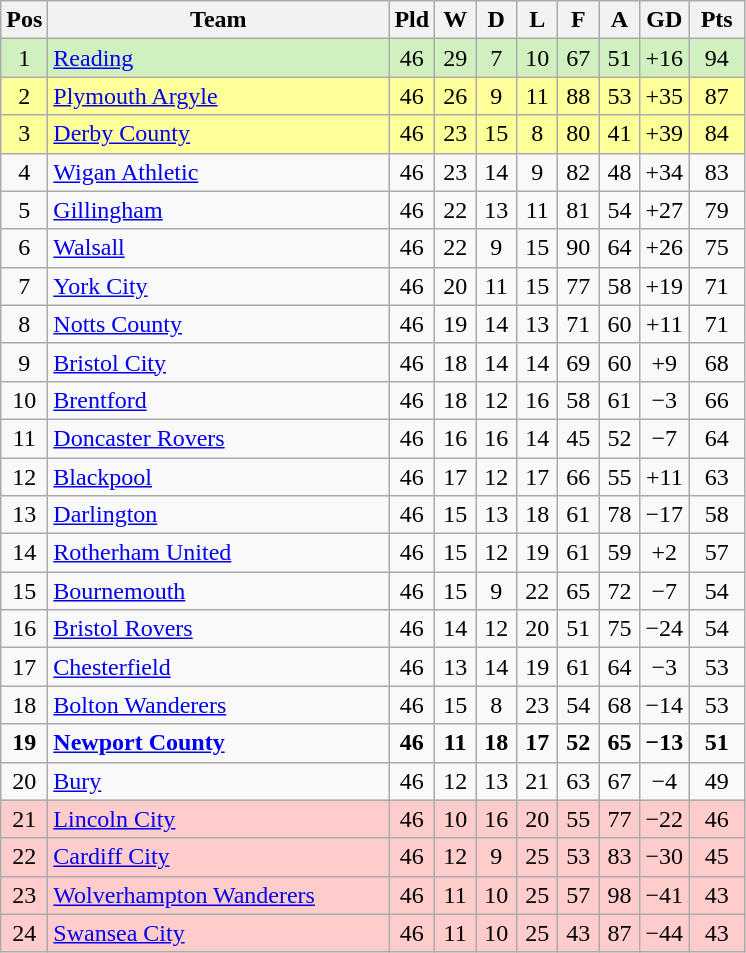<table class="wikitable" style="text-align: center;">
<tr>
<th width=20>Pos</th>
<th width=220>Team</th>
<th width=20>Pld</th>
<th width=20>W</th>
<th width=20>D</th>
<th width=20>L</th>
<th width=20>F</th>
<th width=20>A</th>
<th width=20>GD</th>
<th width=30>Pts</th>
</tr>
<tr bgcolor="#D0F0C0">
<td>1</td>
<td align="left"><a href='#'>Reading</a></td>
<td>46</td>
<td>29</td>
<td>7</td>
<td>10</td>
<td>67</td>
<td>51</td>
<td>+16</td>
<td>94</td>
</tr>
<tr style="background:#FFFF99;">
<td>2</td>
<td align="left"><a href='#'>Plymouth Argyle</a></td>
<td>46</td>
<td>26</td>
<td>9</td>
<td>11</td>
<td>88</td>
<td>53</td>
<td>+35</td>
<td>87</td>
</tr>
<tr style="background:#FFFF99;">
<td>3</td>
<td align="left"><a href='#'>Derby County</a></td>
<td>46</td>
<td>23</td>
<td>15</td>
<td>8</td>
<td>80</td>
<td>41</td>
<td>+39</td>
<td>84</td>
</tr>
<tr>
<td>4</td>
<td align="left"><a href='#'>Wigan Athletic</a></td>
<td>46</td>
<td>23</td>
<td>14</td>
<td>9</td>
<td>82</td>
<td>48</td>
<td>+34</td>
<td>83</td>
</tr>
<tr>
<td>5</td>
<td align="left"><a href='#'>Gillingham</a></td>
<td>46</td>
<td>22</td>
<td>13</td>
<td>11</td>
<td>81</td>
<td>54</td>
<td>+27</td>
<td>79</td>
</tr>
<tr>
<td>6</td>
<td align="left"><a href='#'>Walsall</a></td>
<td>46</td>
<td>22</td>
<td>9</td>
<td>15</td>
<td>90</td>
<td>64</td>
<td>+26</td>
<td>75</td>
</tr>
<tr>
<td>7</td>
<td align="left"><a href='#'>York City</a></td>
<td>46</td>
<td>20</td>
<td>11</td>
<td>15</td>
<td>77</td>
<td>58</td>
<td>+19</td>
<td>71</td>
</tr>
<tr>
<td>8</td>
<td align="left"><a href='#'>Notts County</a></td>
<td>46</td>
<td>19</td>
<td>14</td>
<td>13</td>
<td>71</td>
<td>60</td>
<td>+11</td>
<td>71</td>
</tr>
<tr>
<td>9</td>
<td align="left"><a href='#'>Bristol City</a></td>
<td>46</td>
<td>18</td>
<td>14</td>
<td>14</td>
<td>69</td>
<td>60</td>
<td>+9</td>
<td>68</td>
</tr>
<tr>
<td>10</td>
<td align="left"><a href='#'>Brentford</a></td>
<td>46</td>
<td>18</td>
<td>12</td>
<td>16</td>
<td>58</td>
<td>61</td>
<td>−3</td>
<td>66</td>
</tr>
<tr>
<td>11</td>
<td align="left"><a href='#'>Doncaster Rovers</a></td>
<td>46</td>
<td>16</td>
<td>16</td>
<td>14</td>
<td>45</td>
<td>52</td>
<td>−7</td>
<td>64</td>
</tr>
<tr>
<td>12</td>
<td align="left"><a href='#'>Blackpool</a></td>
<td>46</td>
<td>17</td>
<td>12</td>
<td>17</td>
<td>66</td>
<td>55</td>
<td>+11</td>
<td>63</td>
</tr>
<tr>
<td>13</td>
<td align="left"><a href='#'>Darlington</a></td>
<td>46</td>
<td>15</td>
<td>13</td>
<td>18</td>
<td>61</td>
<td>78</td>
<td>−17</td>
<td>58</td>
</tr>
<tr>
<td>14</td>
<td align="left"><a href='#'>Rotherham United</a></td>
<td>46</td>
<td>15</td>
<td>12</td>
<td>19</td>
<td>61</td>
<td>59</td>
<td>+2</td>
<td>57</td>
</tr>
<tr>
<td>15</td>
<td align="left"><a href='#'>Bournemouth</a></td>
<td>46</td>
<td>15</td>
<td>9</td>
<td>22</td>
<td>65</td>
<td>72</td>
<td>−7</td>
<td>54</td>
</tr>
<tr>
<td>16</td>
<td align="left"><a href='#'>Bristol Rovers</a></td>
<td>46</td>
<td>14</td>
<td>12</td>
<td>20</td>
<td>51</td>
<td>75</td>
<td>−24</td>
<td>54</td>
</tr>
<tr>
<td>17</td>
<td align="left"><a href='#'>Chesterfield</a></td>
<td>46</td>
<td>13</td>
<td>14</td>
<td>19</td>
<td>61</td>
<td>64</td>
<td>−3</td>
<td>53</td>
</tr>
<tr>
<td>18</td>
<td align="left"><a href='#'>Bolton Wanderers</a></td>
<td>46</td>
<td>15</td>
<td>8</td>
<td>23</td>
<td>54</td>
<td>68</td>
<td>−14</td>
<td>53</td>
</tr>
<tr>
<td><strong>19</strong></td>
<td align="left"><strong><a href='#'>Newport County</a></strong></td>
<td><strong>46</strong></td>
<td><strong>11</strong></td>
<td><strong>18</strong></td>
<td><strong>17</strong></td>
<td><strong>52</strong></td>
<td><strong>65</strong></td>
<td><strong>−13</strong></td>
<td><strong>51</strong></td>
</tr>
<tr>
<td>20</td>
<td align="left"><a href='#'>Bury</a></td>
<td>46</td>
<td>12</td>
<td>13</td>
<td>21</td>
<td>63</td>
<td>67</td>
<td>−4</td>
<td>49</td>
</tr>
<tr ! style="background:#FFCCCC;">
<td>21</td>
<td align="left"><a href='#'>Lincoln City</a></td>
<td>46</td>
<td>10</td>
<td>16</td>
<td>20</td>
<td>55</td>
<td>77</td>
<td>−22</td>
<td>46</td>
</tr>
<tr ! style="background:#FFCCCC;">
<td>22</td>
<td align="left"><a href='#'>Cardiff City</a></td>
<td>46</td>
<td>12</td>
<td>9</td>
<td>25</td>
<td>53</td>
<td>83</td>
<td>−30</td>
<td>45</td>
</tr>
<tr ! style="background:#FFCCCC;">
<td>23</td>
<td align="left"><a href='#'>Wolverhampton Wanderers</a></td>
<td>46</td>
<td>11</td>
<td>10</td>
<td>25</td>
<td>57</td>
<td>98</td>
<td>−41</td>
<td>43</td>
</tr>
<tr ! style="background:#FFCCCC;">
<td>24</td>
<td align="left"><a href='#'>Swansea City</a></td>
<td>46</td>
<td>11</td>
<td>10</td>
<td>25</td>
<td>43</td>
<td>87</td>
<td>−44</td>
<td>43</td>
</tr>
</table>
